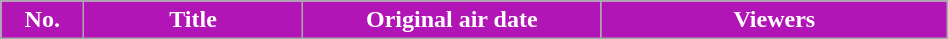<table class="wikitable plainrowheaders" style="width:50%;">
<tr>
<th scope="col" style="background:#b215b5; color:#fff; width:3em;">No.</th>
<th scope="col" style="background:#b215b5; color:#fff;">Title</th>
<th scope="col" style="background:#b215b5; color:#fff; width:12em;">Original air date</th>
<th scope="col" style="background:#b215b5; color:#fff;">Viewers<br>










</th>
</tr>
</table>
